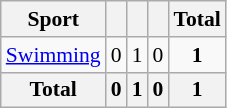<table class="wikitable" style="font-size:90%; text-align:center;">
<tr>
<th>Sport</th>
<th></th>
<th></th>
<th></th>
<th>Total</th>
</tr>
<tr>
<td align=left><a href='#'>Swimming</a></td>
<td>0</td>
<td>1</td>
<td>0</td>
<td><strong>1</strong></td>
</tr>
<tr class="sortbottom">
<th>Total</th>
<th>0</th>
<th>1</th>
<th>0</th>
<th>1</th>
</tr>
</table>
